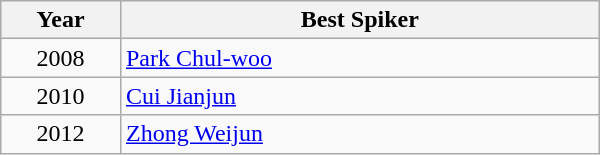<table class="wikitable" style="width: 400px;">
<tr>
<th style="width: 20%;">Year</th>
<th style="width: 80%;">Best Spiker</th>
</tr>
<tr>
<td align=center>2008</td>
<td> <a href='#'>Park Chul-woo</a></td>
</tr>
<tr>
<td align=center>2010</td>
<td> <a href='#'>Cui Jianjun</a></td>
</tr>
<tr>
<td align=center>2012</td>
<td> <a href='#'>Zhong Weijun</a></td>
</tr>
</table>
